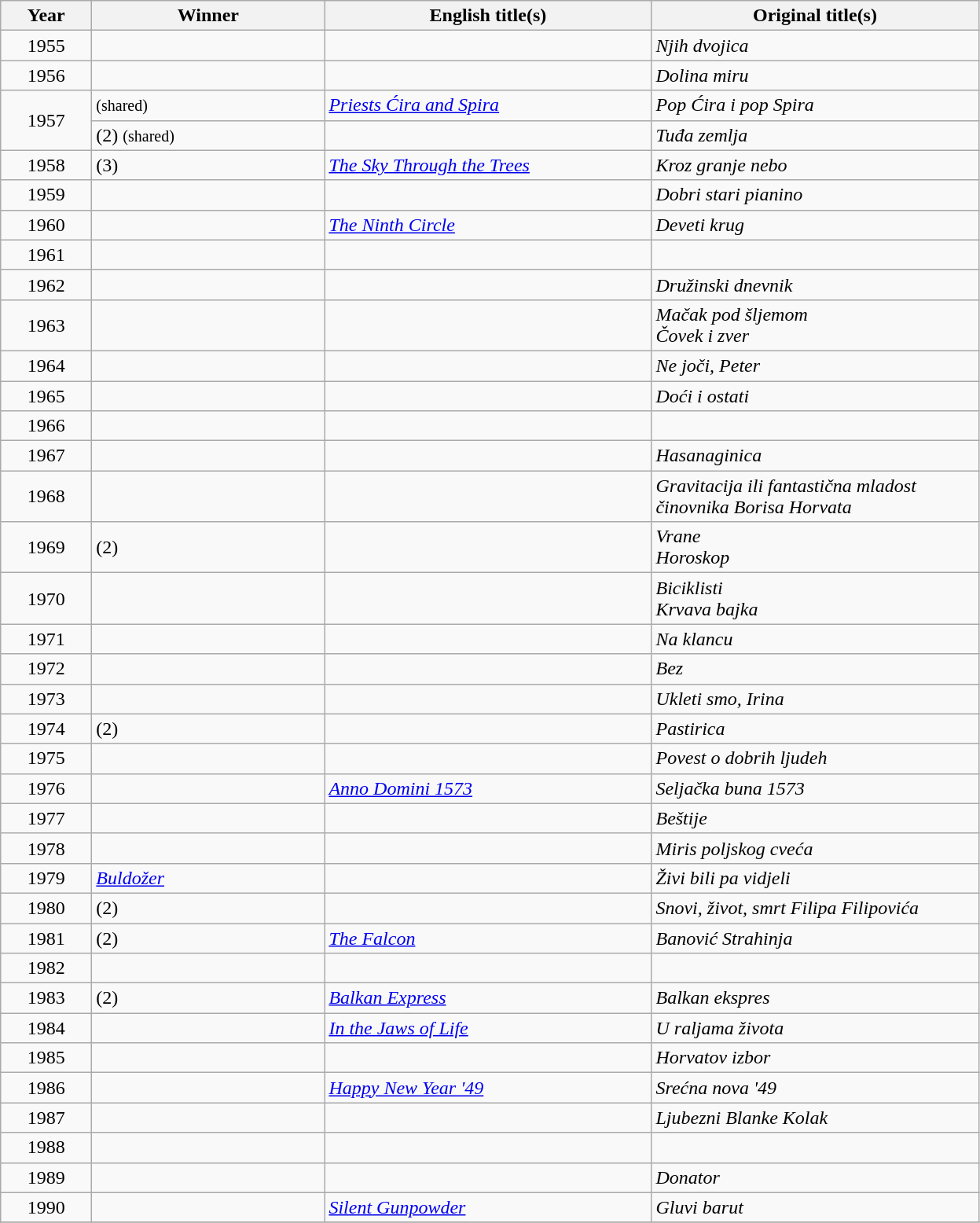<table class="wikitable sortable">
<tr>
<th width="70"><strong>Year</strong></th>
<th width="190"><strong>Winner</strong></th>
<th width="270"><strong>English title(s)</strong></th>
<th width="270"><strong>Original title(s)</strong></th>
</tr>
<tr>
<td style="text-align:center;">1955</td>
<td></td>
<td></td>
<td><em>Njih dvojica</em></td>
</tr>
<tr>
<td style="text-align:center;">1956</td>
<td></td>
<td></td>
<td><em>Dolina miru</em></td>
</tr>
<tr>
<td style="text-align:center;" rowspan=2>1957</td>
<td> <small>(shared)</small></td>
<td><em><a href='#'>Priests Ćira and Spira</a></em></td>
<td><em>Pop Ćira i pop Spira</em></td>
</tr>
<tr>
<td> (2) <small>(shared)</small></td>
<td></td>
<td><em>Tuđa zemlja</em></td>
</tr>
<tr>
<td style="text-align:center;">1958</td>
<td> (3)</td>
<td><em><a href='#'>The Sky Through the Trees</a></em></td>
<td><em>Kroz granje nebo</em></td>
</tr>
<tr>
<td style="text-align:center;">1959</td>
<td></td>
<td></td>
<td><em>Dobri stari pianino</em></td>
</tr>
<tr>
<td style="text-align:center;">1960</td>
<td></td>
<td><em><a href='#'>The Ninth Circle</a></em></td>
<td><em>Deveti krug</em></td>
</tr>
<tr>
<td style="text-align:center;">1961</td>
<td></td>
<td></td>
<td></td>
</tr>
<tr>
<td style="text-align:center;">1962</td>
<td></td>
<td></td>
<td><em>Družinski dnevnik</em></td>
</tr>
<tr>
<td style="text-align:center;">1963</td>
<td></td>
<td></td>
<td><em>Mačak pod šljemom</em><br><em>Čovek i zver</em></td>
</tr>
<tr>
<td style="text-align:center;">1964</td>
<td></td>
<td></td>
<td><em>Ne joči, Peter</em></td>
</tr>
<tr>
<td style="text-align:center;">1965</td>
<td></td>
<td></td>
<td><em>Doći i ostati</em></td>
</tr>
<tr>
<td style="text-align:center;">1966</td>
<td></td>
<td></td>
<td></td>
</tr>
<tr>
<td style="text-align:center;">1967</td>
<td></td>
<td></td>
<td><em>Hasanaginica</em></td>
</tr>
<tr>
<td style="text-align:center;">1968</td>
<td></td>
<td></td>
<td><em>Gravitacija ili fantastična mladost činovnika Borisa Horvata</em></td>
</tr>
<tr>
<td style="text-align:center;">1969</td>
<td> (2)</td>
<td></td>
<td><em>Vrane</em><br><em>Horoskop</em></td>
</tr>
<tr>
<td style="text-align:center;">1970</td>
<td></td>
<td></td>
<td><em>Biciklisti</em><br><em>Krvava bajka</em></td>
</tr>
<tr>
<td style="text-align:center;">1971</td>
<td></td>
<td></td>
<td><em>Na klancu</em></td>
</tr>
<tr>
<td style="text-align:center;">1972</td>
<td></td>
<td></td>
<td><em>Bez</em></td>
</tr>
<tr>
<td style="text-align:center;">1973</td>
<td></td>
<td></td>
<td><em>Ukleti smo, Irina</em></td>
</tr>
<tr>
<td style="text-align:center;">1974</td>
<td> (2)</td>
<td></td>
<td><em>Pastirica</em></td>
</tr>
<tr>
<td style="text-align:center;">1975</td>
<td></td>
<td></td>
<td><em>Povest o dobrih ljudeh</em></td>
</tr>
<tr>
<td style="text-align:center;">1976</td>
<td></td>
<td><em><a href='#'>Anno Domini 1573</a></em></td>
<td><em>Seljačka buna 1573</em></td>
</tr>
<tr>
<td style="text-align:center;">1977</td>
<td></td>
<td></td>
<td><em>Beštije</em></td>
</tr>
<tr>
<td style="text-align:center;">1978</td>
<td></td>
<td></td>
<td><em>Miris poljskog cveća</em></td>
</tr>
<tr>
<td style="text-align:center;">1979</td>
<td><em><a href='#'>Buldožer</a></em></td>
<td></td>
<td><em>Živi bili pa vidjeli</em></td>
</tr>
<tr>
<td style="text-align:center;">1980</td>
<td>  (2)</td>
<td></td>
<td><em>Snovi, život, smrt Filipa Filipovića</em></td>
</tr>
<tr>
<td style="text-align:center;">1981</td>
<td> (2)</td>
<td><em><a href='#'>The Falcon</a></em></td>
<td><em>Banović Strahinja</em></td>
</tr>
<tr>
<td style="text-align:center;">1982</td>
<td></td>
<td></td>
<td></td>
</tr>
<tr>
<td style="text-align:center;">1983</td>
<td> (2)</td>
<td><em><a href='#'>Balkan Express</a></em></td>
<td><em>Balkan ekspres</em></td>
</tr>
<tr>
<td style="text-align:center;">1984</td>
<td></td>
<td><em><a href='#'>In the Jaws of Life</a></em></td>
<td><em>U raljama života</em></td>
</tr>
<tr>
<td style="text-align:center;">1985</td>
<td></td>
<td></td>
<td><em>Horvatov izbor</em></td>
</tr>
<tr>
<td style="text-align:center;">1986</td>
<td></td>
<td><em><a href='#'>Happy New Year '49</a></em></td>
<td><em>Srećna nova '49</em></td>
</tr>
<tr>
<td style="text-align:center;">1987</td>
<td></td>
<td></td>
<td><em>Ljubezni Blanke Kolak</em></td>
</tr>
<tr>
<td style="text-align:center;">1988</td>
<td></td>
<td></td>
<td></td>
</tr>
<tr>
<td style="text-align:center;">1989</td>
<td></td>
<td></td>
<td><em>Donator</em></td>
</tr>
<tr>
<td style="text-align:center;">1990</td>
<td></td>
<td><em><a href='#'>Silent Gunpowder</a></em></td>
<td><em>Gluvi barut</em></td>
</tr>
<tr>
</tr>
</table>
